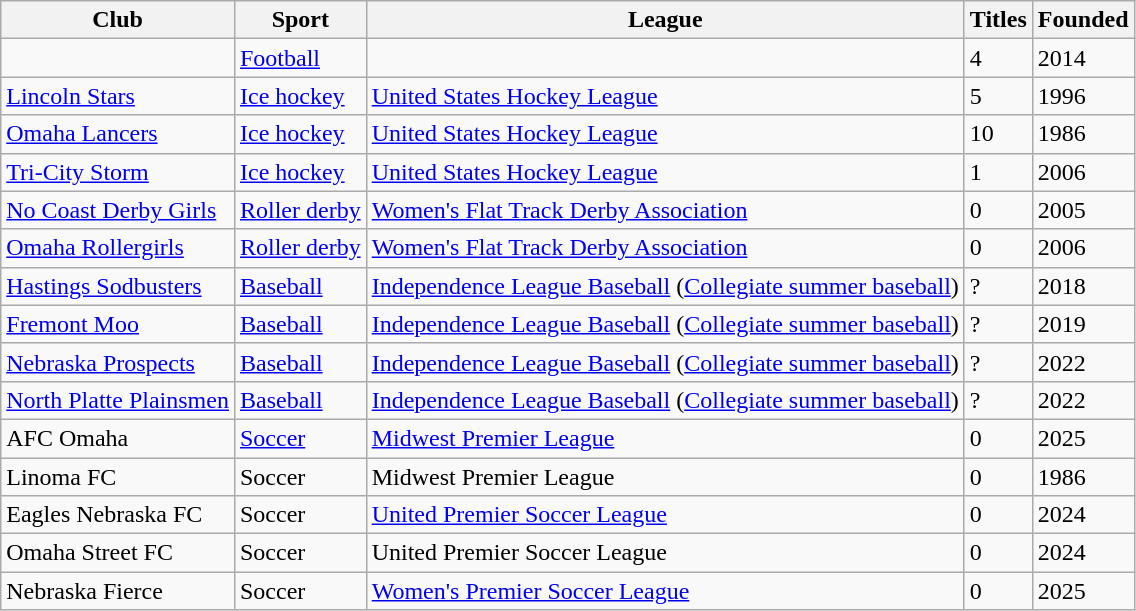<table class="wikitable sortable">
<tr>
<th>Club</th>
<th>Sport</th>
<th>League</th>
<th>Titles</th>
<th>Founded</th>
</tr>
<tr>
<td></td>
<td><a href='#'>Football</a></td>
<td></td>
<td>4</td>
<td>2014</td>
</tr>
<tr>
<td><a href='#'>Lincoln Stars</a></td>
<td><a href='#'>Ice hockey</a></td>
<td><a href='#'>United States Hockey League</a></td>
<td>5</td>
<td>1996</td>
</tr>
<tr>
<td><a href='#'>Omaha Lancers</a></td>
<td><a href='#'>Ice hockey</a></td>
<td><a href='#'>United States Hockey League</a></td>
<td>10</td>
<td>1986</td>
</tr>
<tr>
<td><a href='#'>Tri-City Storm</a></td>
<td><a href='#'>Ice hockey</a></td>
<td><a href='#'>United States Hockey League</a></td>
<td>1</td>
<td>2006</td>
</tr>
<tr>
<td><a href='#'>No Coast Derby Girls</a></td>
<td><a href='#'>Roller derby</a></td>
<td><a href='#'>Women's Flat Track Derby Association</a></td>
<td>0</td>
<td>2005</td>
</tr>
<tr>
<td><a href='#'>Omaha Rollergirls</a></td>
<td><a href='#'>Roller derby</a></td>
<td><a href='#'>Women's Flat Track Derby Association</a></td>
<td>0</td>
<td>2006</td>
</tr>
<tr>
<td><a href='#'>Hastings Sodbusters</a></td>
<td><a href='#'>Baseball</a></td>
<td><a href='#'>Independence League Baseball</a> (<a href='#'>Collegiate summer baseball</a>)</td>
<td>?</td>
<td>2018</td>
</tr>
<tr>
<td><a href='#'>Fremont Moo</a></td>
<td><a href='#'>Baseball</a></td>
<td><a href='#'>Independence League Baseball</a> (<a href='#'>Collegiate summer baseball</a>)</td>
<td>?</td>
<td>2019</td>
</tr>
<tr>
<td><a href='#'>Nebraska Prospects</a></td>
<td><a href='#'>Baseball</a></td>
<td><a href='#'>Independence League Baseball</a> (<a href='#'>Collegiate summer baseball</a>)</td>
<td>?</td>
<td>2022</td>
</tr>
<tr>
<td><a href='#'>North Platte Plainsmen</a></td>
<td><a href='#'>Baseball</a></td>
<td><a href='#'>Independence League Baseball</a> (<a href='#'>Collegiate summer baseball</a>)</td>
<td>?</td>
<td>2022</td>
</tr>
<tr>
<td>AFC Omaha</td>
<td><a href='#'>Soccer</a></td>
<td><a href='#'>Midwest Premier League</a></td>
<td>0</td>
<td>2025</td>
</tr>
<tr>
<td>Linoma FC</td>
<td>Soccer</td>
<td>Midwest Premier League</td>
<td>0</td>
<td>1986</td>
</tr>
<tr>
<td>Eagles Nebraska FC</td>
<td>Soccer</td>
<td><a href='#'>United Premier Soccer League</a></td>
<td>0</td>
<td>2024</td>
</tr>
<tr>
<td>Omaha Street FC</td>
<td>Soccer</td>
<td>United Premier Soccer League</td>
<td>0</td>
<td>2024</td>
</tr>
<tr>
<td>Nebraska Fierce</td>
<td>Soccer</td>
<td><a href='#'>Women's Premier Soccer League</a></td>
<td>0</td>
<td>2025</td>
</tr>
</table>
